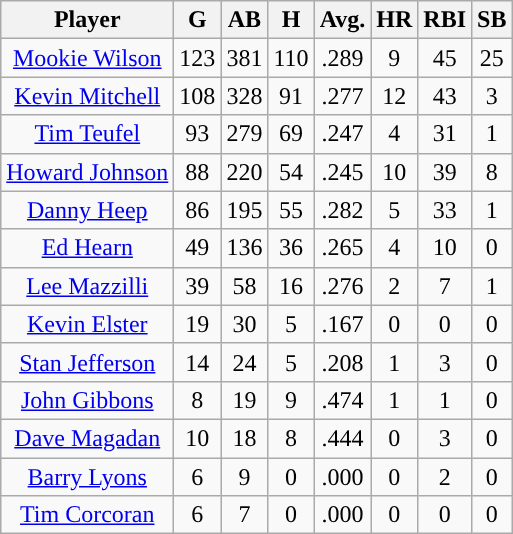<table class="wikitable sortable">
<tr>
<th>Player</th>
<th>G</th>
<th>AB</th>
<th>H</th>
<th>Avg.</th>
<th>HR</th>
<th>RBI</th>
<th>SB</th>
</tr>
<tr style="text-align:center;">
<td><a href='#'>Mookie Wilson</a></td>
<td>123</td>
<td>381</td>
<td>110</td>
<td>.289</td>
<td>9</td>
<td>45</td>
<td>25</td>
</tr>
<tr style="text-align:center;">
<td><a href='#'>Kevin Mitchell</a></td>
<td>108</td>
<td>328</td>
<td>91</td>
<td>.277</td>
<td>12</td>
<td>43</td>
<td>3</td>
</tr>
<tr style="text-align:center;">
<td><a href='#'>Tim Teufel</a></td>
<td>93</td>
<td>279</td>
<td>69</td>
<td>.247</td>
<td>4</td>
<td>31</td>
<td>1</td>
</tr>
<tr style="text-align:center;">
<td><a href='#'>Howard Johnson</a></td>
<td>88</td>
<td>220</td>
<td>54</td>
<td>.245</td>
<td>10</td>
<td>39</td>
<td>8</td>
</tr>
<tr style="text-align:center;">
<td><a href='#'>Danny Heep</a></td>
<td>86</td>
<td>195</td>
<td>55</td>
<td>.282</td>
<td>5</td>
<td>33</td>
<td>1</td>
</tr>
<tr style="text-align:center;">
<td><a href='#'>Ed Hearn</a></td>
<td>49</td>
<td>136</td>
<td>36</td>
<td>.265</td>
<td>4</td>
<td>10</td>
<td>0</td>
</tr>
<tr style="text-align:center;">
<td><a href='#'>Lee Mazzilli</a></td>
<td>39</td>
<td>58</td>
<td>16</td>
<td>.276</td>
<td>2</td>
<td>7</td>
<td>1</td>
</tr>
<tr style="text-align:center;">
<td><a href='#'>Kevin Elster</a></td>
<td>19</td>
<td>30</td>
<td>5</td>
<td>.167</td>
<td>0</td>
<td>0</td>
<td>0</td>
</tr>
<tr style="text-align:center;">
<td><a href='#'>Stan Jefferson</a></td>
<td>14</td>
<td>24</td>
<td>5</td>
<td>.208</td>
<td>1</td>
<td>3</td>
<td>0</td>
</tr>
<tr style="text-align:center;">
<td><a href='#'>John Gibbons</a></td>
<td>8</td>
<td>19</td>
<td>9</td>
<td>.474</td>
<td>1</td>
<td>1</td>
<td>0</td>
</tr>
<tr style="text-align:center;">
<td><a href='#'>Dave Magadan</a></td>
<td>10</td>
<td>18</td>
<td>8</td>
<td>.444</td>
<td>0</td>
<td>3</td>
<td>0</td>
</tr>
<tr style="text-align:center;">
<td><a href='#'>Barry Lyons</a></td>
<td>6</td>
<td>9</td>
<td>0</td>
<td>.000</td>
<td>0</td>
<td>2</td>
<td>0</td>
</tr>
<tr style="text-align:center;">
<td><a href='#'>Tim Corcoran</a></td>
<td>6</td>
<td>7</td>
<td>0</td>
<td>.000</td>
<td>0</td>
<td>0</td>
<td>0</td>
</tr>
</table>
